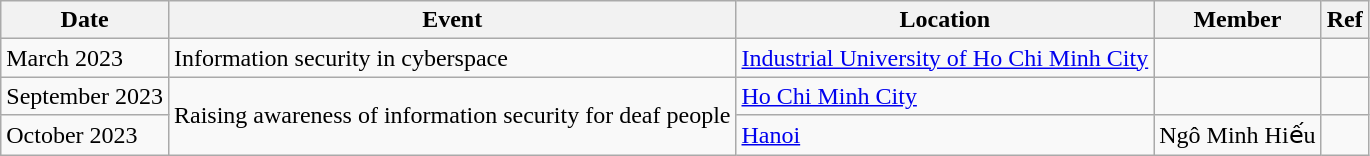<table class="wikitable">
<tr>
<th>Date</th>
<th>Event</th>
<th>Location</th>
<th>Member</th>
<th>Ref</th>
</tr>
<tr>
<td>March 2023</td>
<td>Information security in cyberspace</td>
<td><a href='#'>Industrial University of Ho Chi Minh City</a></td>
<td></td>
<td></td>
</tr>
<tr>
<td>September 2023</td>
<td rowspan="2">Raising awareness of information security for deaf people</td>
<td><a href='#'>Ho Chi Minh City</a></td>
<td></td>
<td></td>
</tr>
<tr>
<td>October 2023</td>
<td><a href='#'>Hanoi</a></td>
<td>Ngô Minh Hiếu</td>
<td></td>
</tr>
</table>
